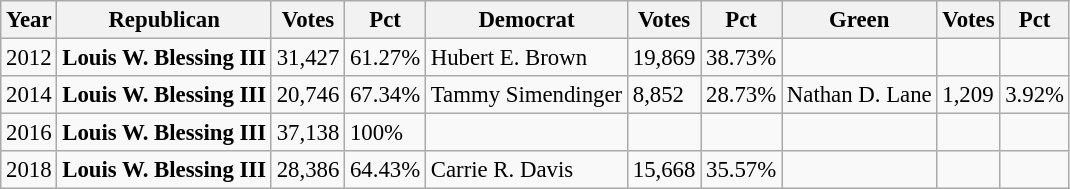<table class="wikitable" style="font-size:95%">
<tr>
<th>Year</th>
<th>Republican</th>
<th>Votes</th>
<th>Pct</th>
<th>Democrat</th>
<th>Votes</th>
<th>Pct</th>
<th>Green</th>
<th>Votes</th>
<th>Pct</th>
</tr>
<tr>
<td>2012</td>
<td><strong>Louis W. Blessing III</strong></td>
<td>31,427</td>
<td>61.27%</td>
<td>Hubert E. Brown</td>
<td>19,869</td>
<td>38.73%</td>
<td></td>
<td></td>
<td></td>
</tr>
<tr>
<td>2014</td>
<td><strong>Louis W. Blessing III</strong></td>
<td>20,746</td>
<td>67.34%</td>
<td>Tammy Simendinger</td>
<td>8,852</td>
<td>28.73%</td>
<td>Nathan D. Lane</td>
<td>1,209</td>
<td>3.92%</td>
</tr>
<tr>
<td>2016</td>
<td><strong>Louis W. Blessing III</strong></td>
<td>37,138</td>
<td>100%</td>
<td></td>
<td></td>
<td></td>
<td></td>
<td></td>
<td></td>
</tr>
<tr>
<td>2018</td>
<td><strong>Louis W. Blessing III</strong></td>
<td>28,386</td>
<td>64.43%</td>
<td>Carrie R. Davis</td>
<td>15,668</td>
<td>35.57%</td>
<td></td>
<td></td>
<td></td>
</tr>
</table>
